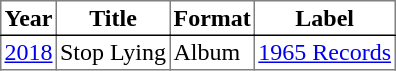<table border=1 cellpadding=2 style="border-collapse:collapse;">
<tr style="border-bottom:1px solid black;">
<th>Year</th>
<th>Title</th>
<th>Format</th>
<th>Label</th>
</tr>
<tr>
<td><a href='#'>2018</a></td>
<td>Stop Lying</td>
<td>Album</td>
<td><a href='#'>1965 Records</a></td>
</tr>
</table>
